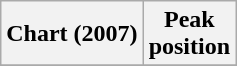<table class="wikitable sortable plainrowheaders" style="text-align:center;">
<tr>
<th>Chart (2007)</th>
<th>Peak<br>position</th>
</tr>
<tr>
</tr>
</table>
